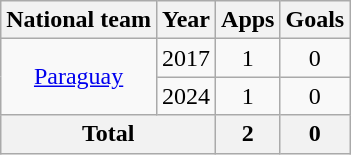<table class="wikitable" style="text-align:center">
<tr>
<th>National team</th>
<th>Year</th>
<th>Apps</th>
<th>Goals</th>
</tr>
<tr>
<td rowspan="2"><a href='#'>Paraguay</a></td>
<td>2017</td>
<td>1</td>
<td>0</td>
</tr>
<tr>
<td>2024</td>
<td>1</td>
<td>0</td>
</tr>
<tr>
<th colspan="2">Total</th>
<th>2</th>
<th>0</th>
</tr>
</table>
